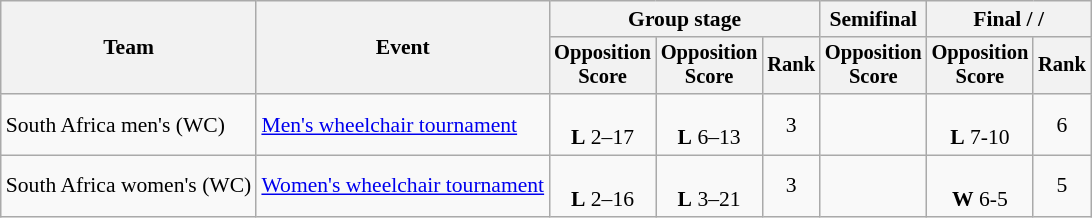<table class="wikitable" style="font-size:90%; text-align:center">
<tr>
<th rowspan=2>Team</th>
<th rowspan=2>Event</th>
<th colspan=3>Group stage</th>
<th>Semifinal</th>
<th colspan=2>Final /  / </th>
</tr>
<tr style="font-size:95%">
<th>Opposition<br>Score</th>
<th>Opposition<br>Score</th>
<th>Rank</th>
<th>Opposition<br>Score</th>
<th>Opposition<br>Score</th>
<th>Rank</th>
</tr>
<tr>
<td align=left>South Africa men's (WC)</td>
<td align=left><a href='#'>Men's wheelchair tournament</a></td>
<td><br><strong>L</strong> 2–17</td>
<td><br><strong>L</strong> 6–13</td>
<td>3</td>
<td></td>
<td><br><strong>L</strong> 7-10</td>
<td>6</td>
</tr>
<tr>
<td align=left>South Africa women's (WC)</td>
<td align=left><a href='#'>Women's wheelchair tournament</a></td>
<td><br><strong>L</strong> 2–16</td>
<td><br><strong>L</strong> 3–21</td>
<td>3</td>
<td></td>
<td><br><strong>W</strong> 6-5</td>
<td>5</td>
</tr>
</table>
